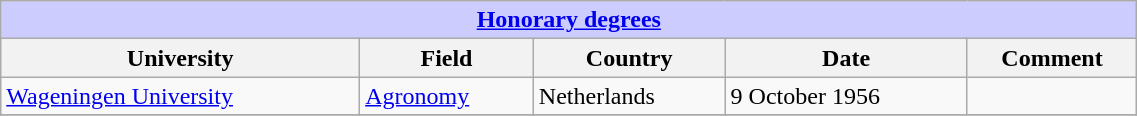<table class="wikitable" style="width:60%;">
<tr style="background:#ccf; text-align:center;">
<td colspan=5><strong><a href='#'>Honorary degrees</a></strong></td>
</tr>
<tr>
<th>University</th>
<th>Field</th>
<th>Country</th>
<th>Date</th>
<th>Comment</th>
</tr>
<tr>
<td><a href='#'>Wageningen University</a></td>
<td><a href='#'>Agronomy</a></td>
<td>Netherlands</td>
<td>9 October 1956</td>
<td></td>
</tr>
<tr>
</tr>
</table>
